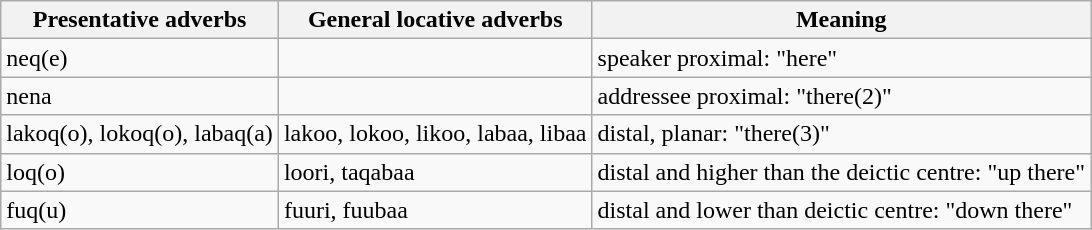<table class="wikitable">
<tr>
<th>Presentative adverbs</th>
<th>General locative adverbs</th>
<th>Meaning</th>
</tr>
<tr>
<td>neq(e)</td>
<td></td>
<td>speaker proximal: "here"</td>
</tr>
<tr>
<td>nena</td>
<td></td>
<td>addressee proximal: "there(2)"</td>
</tr>
<tr>
<td>lakoq(o), lokoq(o), labaq(a)</td>
<td>lakoo, lokoo, likoo, labaa, libaa</td>
<td>distal, planar: "there(3)"</td>
</tr>
<tr>
<td>loq(o)</td>
<td>loori, taqabaa</td>
<td>distal and higher than the deictic centre: "up there"</td>
</tr>
<tr>
<td>fuq(u)</td>
<td>fuuri, fuubaa</td>
<td>distal and lower than deictic centre: "down there"</td>
</tr>
</table>
